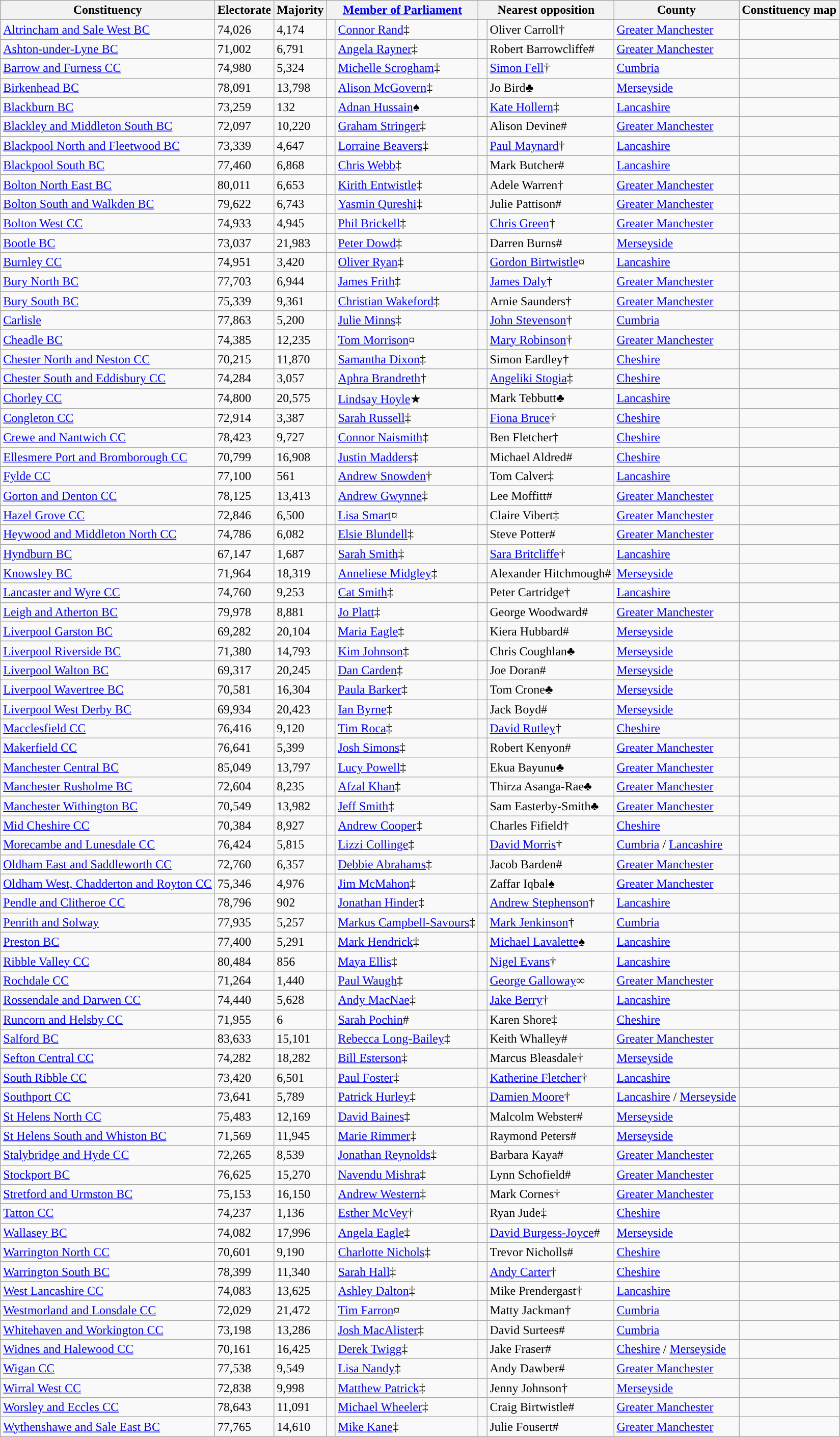<table class="wikitable sortable">
<tr>
<th rowspan="1">Constituency </th>
<th rowspan="1">Electorate</th>
<th rowspan="1">Majority</th>
<th colspan="2" class="unsortable"><a href='#'>Member of Parliament</a></th>
<th colspan="2" class="unsortable">Nearest opposition</th>
<th rowspan="1">County</th>
<th rowspan="1" class="unsortable">Constituency map</th>
</tr>
<tr>
<td><a href='#'>Altrincham and Sale West BC</a></td>
<td>74,026</td>
<td>4,174</td>
<td style="color:inherit;background:"> </td>
<td><a href='#'>Connor Rand</a>‡</td>
<td style="color:inherit;background:"> </td>
<td>Oliver Carroll†</td>
<td><a href='#'>Greater Manchester</a></td>
<td></td>
</tr>
<tr>
<td><a href='#'>Ashton-under-Lyne BC</a></td>
<td>71,002</td>
<td>6,791</td>
<td style="color:inherit;background:"> </td>
<td><a href='#'>Angela Rayner</a>‡</td>
<td style="color:inherit;background:"> </td>
<td>Robert Barrowcliffe#</td>
<td><a href='#'>Greater Manchester</a></td>
<td></td>
</tr>
<tr>
<td><a href='#'>Barrow and Furness CC</a></td>
<td>74,980</td>
<td>5,324</td>
<td style="color:inherit;background:"> </td>
<td><a href='#'>Michelle Scrogham</a>‡</td>
<td style="color:inherit;background:"> </td>
<td><a href='#'>Simon Fell</a>†</td>
<td><a href='#'>Cumbria</a></td>
<td></td>
</tr>
<tr>
<td><a href='#'>Birkenhead BC</a></td>
<td>78,091</td>
<td>13,798</td>
<td style="color:inherit;background:"> </td>
<td><a href='#'>Alison McGovern</a>‡</td>
<td style="color:inherit;background:"> </td>
<td>Jo Bird♣</td>
<td><a href='#'>Merseyside</a></td>
<td></td>
</tr>
<tr>
<td><a href='#'>Blackburn BC</a></td>
<td>73,259</td>
<td>132</td>
<td style="color:inherit;background:"> </td>
<td><a href='#'>Adnan Hussain</a>♠</td>
<td style="color:inherit;background:"> </td>
<td><a href='#'>Kate Hollern</a>‡</td>
<td><a href='#'>Lancashire</a></td>
<td></td>
</tr>
<tr>
<td><a href='#'>Blackley and Middleton South BC</a></td>
<td>72,097</td>
<td>10,220</td>
<td style="color:inherit;background:"> </td>
<td><a href='#'>Graham Stringer</a>‡</td>
<td style="color:inherit;background:"> </td>
<td>Alison Devine#</td>
<td><a href='#'>Greater Manchester</a></td>
<td></td>
</tr>
<tr>
<td><a href='#'>Blackpool North and Fleetwood BC</a></td>
<td>73,339</td>
<td>4,647</td>
<td style="color:inherit;background:"> </td>
<td><a href='#'>Lorraine Beavers</a>‡</td>
<td style="color:inherit;background:"> </td>
<td><a href='#'>Paul Maynard</a>†</td>
<td><a href='#'>Lancashire</a></td>
<td></td>
</tr>
<tr>
<td><a href='#'>Blackpool South BC</a></td>
<td>77,460</td>
<td>6,868</td>
<td style="color:inherit;background:"> </td>
<td><a href='#'>Chris Webb</a>‡</td>
<td style="color:inherit;background:"> </td>
<td>Mark Butcher#</td>
<td><a href='#'>Lancashire</a></td>
<td></td>
</tr>
<tr>
<td><a href='#'>Bolton North East BC</a></td>
<td>80,011</td>
<td>6,653</td>
<td style="color:inherit;background:"> </td>
<td><a href='#'>Kirith Entwistle</a>‡</td>
<td style="color:inherit;background:"> </td>
<td>Adele Warren†</td>
<td><a href='#'>Greater Manchester</a></td>
<td></td>
</tr>
<tr>
<td><a href='#'>Bolton South and Walkden BC</a></td>
<td>79,622</td>
<td>6,743</td>
<td style="color:inherit;background:"> </td>
<td><a href='#'>Yasmin Qureshi</a>‡</td>
<td style="color:inherit;background:"> </td>
<td>Julie Pattison#</td>
<td><a href='#'>Greater Manchester</a></td>
<td></td>
</tr>
<tr>
<td><a href='#'>Bolton West CC</a></td>
<td>74,933</td>
<td>4,945</td>
<td style="color:inherit;background:"> </td>
<td><a href='#'>Phil Brickell</a>‡</td>
<td style="color:inherit;background:"> </td>
<td><a href='#'>Chris Green</a>†</td>
<td><a href='#'>Greater Manchester</a></td>
<td></td>
</tr>
<tr>
<td><a href='#'>Bootle BC</a></td>
<td>73,037</td>
<td>21,983</td>
<td style="color:inherit;background:"> </td>
<td><a href='#'>Peter Dowd</a>‡</td>
<td style="color:inherit;background:"> </td>
<td>Darren Burns#</td>
<td><a href='#'>Merseyside</a></td>
<td></td>
</tr>
<tr>
<td><a href='#'>Burnley CC</a></td>
<td>74,951</td>
<td>3,420</td>
<td style="color:inherit;background:"> </td>
<td><a href='#'>Oliver Ryan</a>‡</td>
<td style="color:inherit;background:"> </td>
<td><a href='#'>Gordon Birtwistle</a>¤</td>
<td><a href='#'>Lancashire</a></td>
<td></td>
</tr>
<tr>
<td><a href='#'>Bury North BC</a></td>
<td>77,703</td>
<td>6,944</td>
<td style="color:inherit;background:"> </td>
<td><a href='#'>James Frith</a>‡</td>
<td style="color:inherit;background:"> </td>
<td><a href='#'>James Daly</a>†</td>
<td><a href='#'>Greater Manchester</a></td>
<td></td>
</tr>
<tr>
<td><a href='#'>Bury South BC</a></td>
<td>75,339</td>
<td>9,361</td>
<td style="color:inherit;background:"> </td>
<td><a href='#'>Christian Wakeford</a>‡</td>
<td style="color:inherit;background:"> </td>
<td>Arnie Saunders†</td>
<td><a href='#'>Greater Manchester</a></td>
<td></td>
</tr>
<tr>
<td><a href='#'>Carlisle</a></td>
<td>77,863</td>
<td>5,200</td>
<td style="color:inherit;background:"></td>
<td><a href='#'>Julie Minns</a>‡</td>
<td style="color:inherit;background:"></td>
<td><a href='#'>John Stevenson</a>†</td>
<td><a href='#'>Cumbria</a></td>
<td></td>
</tr>
<tr>
<td><a href='#'>Cheadle BC</a></td>
<td>74,385</td>
<td>12,235</td>
<td style="color:inherit;background:"> </td>
<td><a href='#'>Tom Morrison</a>¤</td>
<td style="color:inherit;background:"> </td>
<td><a href='#'>Mary Robinson</a>†</td>
<td><a href='#'>Greater Manchester</a></td>
<td></td>
</tr>
<tr>
<td><a href='#'>Chester North and Neston CC</a></td>
<td>70,215</td>
<td>11,870</td>
<td style="color:inherit;background:"> </td>
<td><a href='#'>Samantha Dixon</a>‡</td>
<td style="color:inherit;background:"> </td>
<td>Simon Eardley†</td>
<td><a href='#'>Cheshire</a></td>
<td></td>
</tr>
<tr>
<td><a href='#'>Chester South and Eddisbury CC</a></td>
<td>74,284</td>
<td>3,057</td>
<td style="color:inherit;background:"> </td>
<td><a href='#'>Aphra Brandreth</a>†</td>
<td style="color:inherit;background:"> </td>
<td><a href='#'>Angeliki Stogia</a>‡</td>
<td><a href='#'>Cheshire</a></td>
<td></td>
</tr>
<tr>
<td><a href='#'>Chorley CC</a></td>
<td>74,800</td>
<td>20,575</td>
<td bgcolor=> </td>
<td><a href='#'>Lindsay Hoyle</a>★</td>
<td style="color:inherit;background:"> </td>
<td>Mark Tebbutt♣</td>
<td><a href='#'>Lancashire</a></td>
<td></td>
</tr>
<tr>
<td><a href='#'>Congleton CC</a></td>
<td>72,914</td>
<td>3,387</td>
<td style="color:inherit;background:"> </td>
<td><a href='#'>Sarah Russell</a>‡</td>
<td style="color:inherit;background:"> </td>
<td><a href='#'>Fiona Bruce</a>†</td>
<td><a href='#'>Cheshire</a></td>
<td></td>
</tr>
<tr>
<td><a href='#'>Crewe and Nantwich CC</a></td>
<td>78,423</td>
<td>9,727</td>
<td style="color:inherit;background:"> </td>
<td><a href='#'>Connor Naismith</a>‡</td>
<td style="color:inherit;background:"> </td>
<td>Ben Fletcher†</td>
<td><a href='#'>Cheshire</a></td>
<td></td>
</tr>
<tr>
<td><a href='#'>Ellesmere Port and Bromborough CC</a></td>
<td>70,799</td>
<td>16,908</td>
<td style="color:inherit;background:"> </td>
<td><a href='#'>Justin Madders</a>‡</td>
<td style="color:inherit;background:"> </td>
<td>Michael Aldred#</td>
<td><a href='#'>Cheshire</a></td>
<td></td>
</tr>
<tr>
<td><a href='#'>Fylde CC</a></td>
<td>77,100</td>
<td>561</td>
<td style="color:inherit;background:"> </td>
<td><a href='#'>Andrew Snowden</a>†</td>
<td style="color:inherit;background:"> </td>
<td>Tom Calver‡</td>
<td><a href='#'>Lancashire</a></td>
<td></td>
</tr>
<tr>
<td><a href='#'>Gorton and Denton CC</a></td>
<td>78,125</td>
<td>13,413</td>
<td style="color:inherit;background:"> </td>
<td><a href='#'>Andrew Gwynne</a>‡</td>
<td style="color:inherit;background:"> </td>
<td>Lee Moffitt#</td>
<td><a href='#'>Greater Manchester</a></td>
<td></td>
</tr>
<tr>
<td><a href='#'>Hazel Grove CC</a></td>
<td>72,846</td>
<td>6,500</td>
<td style="color:inherit;background:"> </td>
<td><a href='#'>Lisa Smart</a>¤</td>
<td style="color:inherit;background:"> </td>
<td>Claire Vibert‡</td>
<td><a href='#'>Greater Manchester</a></td>
<td></td>
</tr>
<tr>
<td><a href='#'>Heywood and Middleton North CC</a></td>
<td>74,786</td>
<td>6,082</td>
<td style="color:inherit;background:"> </td>
<td><a href='#'>Elsie Blundell</a>‡</td>
<td style="color:inherit;background:"> </td>
<td>Steve Potter#</td>
<td><a href='#'>Greater Manchester</a></td>
<td></td>
</tr>
<tr>
<td><a href='#'>Hyndburn BC</a></td>
<td>67,147</td>
<td>1,687</td>
<td style="color:inherit;background:"> </td>
<td><a href='#'>Sarah Smith</a>‡</td>
<td style="color:inherit;background:"> </td>
<td><a href='#'>Sara Britcliffe</a>†</td>
<td><a href='#'>Lancashire</a></td>
<td></td>
</tr>
<tr>
<td><a href='#'>Knowsley BC</a></td>
<td>71,964</td>
<td>18,319</td>
<td style="color:inherit;background:"> </td>
<td><a href='#'>Anneliese Midgley</a>‡</td>
<td style="color:inherit;background:"> </td>
<td>Alexander Hitchmough#</td>
<td><a href='#'>Merseyside</a></td>
<td></td>
</tr>
<tr>
<td><a href='#'>Lancaster and Wyre CC</a></td>
<td>74,760</td>
<td>9,253</td>
<td style="color:inherit;background:"> </td>
<td><a href='#'>Cat Smith</a>‡</td>
<td style="color:inherit;background:"> </td>
<td>Peter Cartridge†</td>
<td><a href='#'>Lancashire</a></td>
<td></td>
</tr>
<tr>
<td><a href='#'>Leigh and Atherton BC</a></td>
<td>79,978</td>
<td>8,881</td>
<td style="color:inherit;background:"> </td>
<td><a href='#'>Jo Platt</a>‡</td>
<td style="color:inherit;background:"> </td>
<td>George Woodward#</td>
<td><a href='#'>Greater Manchester</a></td>
<td></td>
</tr>
<tr>
<td><a href='#'>Liverpool Garston BC</a></td>
<td>69,282</td>
<td>20,104</td>
<td style="color:inherit;background:"> </td>
<td><a href='#'>Maria Eagle</a>‡</td>
<td style="color:inherit;background:"> </td>
<td>Kiera Hubbard#</td>
<td><a href='#'>Merseyside</a></td>
<td></td>
</tr>
<tr>
<td><a href='#'>Liverpool Riverside BC</a></td>
<td>71,380</td>
<td>14,793</td>
<td style="color:inherit;background:"> </td>
<td><a href='#'>Kim Johnson</a>‡</td>
<td style="color:inherit;background:"> </td>
<td>Chris Coughlan♣</td>
<td><a href='#'>Merseyside</a></td>
<td></td>
</tr>
<tr>
<td><a href='#'>Liverpool Walton BC</a></td>
<td>69,317</td>
<td>20,245</td>
<td style="color:inherit;background:"> </td>
<td><a href='#'>Dan Carden</a>‡</td>
<td style="color:inherit;background:"> </td>
<td>Joe Doran#</td>
<td><a href='#'>Merseyside</a></td>
<td></td>
</tr>
<tr>
<td><a href='#'>Liverpool Wavertree BC</a></td>
<td>70,581</td>
<td>16,304</td>
<td style="color:inherit;background:"> </td>
<td><a href='#'>Paula Barker</a>‡</td>
<td style="color:inherit;background:"> </td>
<td>Tom Crone♣</td>
<td><a href='#'>Merseyside</a></td>
<td></td>
</tr>
<tr>
<td><a href='#'>Liverpool West Derby BC</a></td>
<td>69,934</td>
<td>20,423</td>
<td style="color:inherit;background:"> </td>
<td><a href='#'>Ian Byrne</a>‡</td>
<td style="color:inherit;background:"> </td>
<td>Jack Boyd#</td>
<td><a href='#'>Merseyside</a></td>
<td></td>
</tr>
<tr>
<td><a href='#'>Macclesfield CC</a></td>
<td>76,416</td>
<td>9,120</td>
<td style="color:inherit;background:"> </td>
<td><a href='#'>Tim Roca</a>‡</td>
<td style="color:inherit;background:"> </td>
<td><a href='#'>David Rutley</a>†</td>
<td><a href='#'>Cheshire</a></td>
<td></td>
</tr>
<tr>
<td><a href='#'>Makerfield CC</a></td>
<td>76,641</td>
<td>5,399</td>
<td style="color:inherit;background:"> </td>
<td><a href='#'>Josh Simons</a>‡</td>
<td style="color:inherit;background:"> </td>
<td>Robert Kenyon#</td>
<td><a href='#'>Greater Manchester</a></td>
<td></td>
</tr>
<tr>
<td><a href='#'>Manchester Central BC</a></td>
<td>85,049</td>
<td>13,797</td>
<td style="color:inherit;background:"> </td>
<td><a href='#'>Lucy Powell</a>‡</td>
<td style="color:inherit;background:"> </td>
<td>Ekua Bayunu♣</td>
<td><a href='#'>Greater Manchester</a></td>
<td></td>
</tr>
<tr>
<td><a href='#'>Manchester Rusholme BC</a></td>
<td>72,604</td>
<td>8,235</td>
<td style="color:inherit;background:"> </td>
<td><a href='#'>Afzal Khan</a>‡</td>
<td style="color:inherit;background:"> </td>
<td>Thirza Asanga-Rae♣</td>
<td><a href='#'>Greater Manchester</a></td>
<td></td>
</tr>
<tr>
<td><a href='#'>Manchester Withington BC</a></td>
<td>70,549</td>
<td>13,982</td>
<td style="color:inherit;background:"> </td>
<td><a href='#'>Jeff Smith</a>‡</td>
<td style="color:inherit;background:"> </td>
<td>Sam Easterby-Smith♣</td>
<td><a href='#'>Greater Manchester</a></td>
<td></td>
</tr>
<tr>
<td><a href='#'>Mid Cheshire CC</a></td>
<td>70,384</td>
<td>8,927</td>
<td style="color:inherit;background:"> </td>
<td><a href='#'>Andrew Cooper</a>‡</td>
<td style="color:inherit;background:"> </td>
<td>Charles Fifield†</td>
<td><a href='#'>Cheshire</a></td>
<td></td>
</tr>
<tr>
<td><a href='#'>Morecambe and Lunesdale CC</a></td>
<td>76,424</td>
<td>5,815</td>
<td style="color:inherit;background:"> </td>
<td><a href='#'>Lizzi Collinge</a>‡</td>
<td style="color:inherit;background:"> </td>
<td><a href='#'>David Morris</a>†</td>
<td><a href='#'>Cumbria</a> / <a href='#'>Lancashire</a></td>
<td></td>
</tr>
<tr>
<td><a href='#'>Oldham East and Saddleworth CC</a></td>
<td>72,760</td>
<td>6,357</td>
<td style="color:inherit;background:"> </td>
<td><a href='#'>Debbie Abrahams</a>‡</td>
<td style="color:inherit;background:"> </td>
<td>Jacob Barden#</td>
<td><a href='#'>Greater Manchester</a></td>
<td></td>
</tr>
<tr>
<td><a href='#'>Oldham West, Chadderton and Royton CC</a></td>
<td>75,346</td>
<td>4,976</td>
<td style="color:inherit;background:"> </td>
<td><a href='#'>Jim McMahon</a>‡</td>
<td style="color:inherit;background:"> </td>
<td>Zaffar Iqbal♠</td>
<td><a href='#'>Greater Manchester</a></td>
<td></td>
</tr>
<tr>
<td><a href='#'>Pendle and Clitheroe CC</a></td>
<td>78,796</td>
<td>902</td>
<td style="color:inherit;background:"> </td>
<td><a href='#'>Jonathan Hinder</a>‡</td>
<td style="color:inherit;background:"> </td>
<td><a href='#'>Andrew Stephenson</a>†</td>
<td><a href='#'>Lancashire</a></td>
<td></td>
</tr>
<tr>
<td><a href='#'>Penrith and Solway</a></td>
<td>77,935</td>
<td>5,257</td>
<td style="color:inherit;background:"></td>
<td><a href='#'>Markus Campbell-Savours</a>‡</td>
<td style="color:inherit;background:"></td>
<td><a href='#'>Mark Jenkinson</a>†</td>
<td><a href='#'>Cumbria</a></td>
<td></td>
</tr>
<tr>
<td><a href='#'>Preston BC</a></td>
<td>77,400</td>
<td>5,291</td>
<td style="color:inherit;background:"> </td>
<td><a href='#'>Mark Hendrick</a>‡</td>
<td style="color:inherit;background:"> </td>
<td><a href='#'>Michael Lavalette</a>♠</td>
<td><a href='#'>Lancashire</a></td>
<td></td>
</tr>
<tr>
<td><a href='#'>Ribble Valley CC</a></td>
<td>80,484</td>
<td>856</td>
<td style="color:inherit;background:"> </td>
<td><a href='#'>Maya Ellis</a>‡</td>
<td style="color:inherit;background:"> </td>
<td><a href='#'>Nigel Evans</a>†</td>
<td><a href='#'>Lancashire</a></td>
<td></td>
</tr>
<tr>
<td><a href='#'>Rochdale CC</a></td>
<td>71,264</td>
<td>1,440</td>
<td style="color:inherit;background:"> </td>
<td><a href='#'>Paul Waugh</a>‡</td>
<td style="color:inherit;background:"> </td>
<td><a href='#'>George Galloway</a>∞</td>
<td><a href='#'>Greater Manchester</a></td>
<td></td>
</tr>
<tr>
<td><a href='#'>Rossendale and Darwen CC</a></td>
<td>74,440</td>
<td>5,628</td>
<td style="color:inherit;background:"> </td>
<td><a href='#'>Andy MacNae</a>‡</td>
<td style="color:inherit;background:"> </td>
<td><a href='#'>Jake Berry</a>†</td>
<td><a href='#'>Lancashire</a></td>
<td></td>
</tr>
<tr>
<td><a href='#'>Runcorn and Helsby CC</a></td>
<td>71,955</td>
<td>6</td>
<td style="color:inherit;background:"> </td>
<td><a href='#'>Sarah Pochin</a>#</td>
<td style="color:inherit;background:"> </td>
<td>Karen Shore‡</td>
<td><a href='#'>Cheshire</a></td>
<td></td>
</tr>
<tr>
<td><a href='#'>Salford BC</a></td>
<td>83,633</td>
<td>15,101</td>
<td style="color:inherit;background:"> </td>
<td><a href='#'>Rebecca Long-Bailey</a>‡</td>
<td style="color:inherit;background:"> </td>
<td>Keith Whalley#</td>
<td><a href='#'>Greater Manchester</a></td>
<td></td>
</tr>
<tr>
<td><a href='#'>Sefton Central CC</a></td>
<td>74,282</td>
<td>18,282</td>
<td style="color:inherit;background:"> </td>
<td><a href='#'>Bill Esterson</a>‡</td>
<td style="color:inherit;background:"> </td>
<td>Marcus Bleasdale†</td>
<td><a href='#'>Merseyside</a></td>
<td></td>
</tr>
<tr>
<td><a href='#'>South Ribble CC</a></td>
<td>73,420</td>
<td>6,501</td>
<td style="color:inherit;background:"> </td>
<td><a href='#'>Paul Foster</a>‡</td>
<td style="color:inherit;background:"> </td>
<td><a href='#'>Katherine Fletcher</a>†</td>
<td><a href='#'>Lancashire</a></td>
<td></td>
</tr>
<tr>
<td><a href='#'>Southport CC</a></td>
<td>73,641</td>
<td>5,789</td>
<td style="color:inherit;background:"> </td>
<td><a href='#'>Patrick Hurley</a>‡</td>
<td style="color:inherit;background:"> </td>
<td><a href='#'>Damien Moore</a>†</td>
<td><a href='#'>Lancashire</a> / <a href='#'>Merseyside</a></td>
<td></td>
</tr>
<tr>
<td><a href='#'>St Helens North CC</a></td>
<td>75,483</td>
<td>12,169</td>
<td style="color:inherit;background:"> </td>
<td><a href='#'>David Baines</a>‡</td>
<td style="color:inherit;background:"> </td>
<td>Malcolm Webster#</td>
<td><a href='#'>Merseyside</a></td>
<td></td>
</tr>
<tr>
<td><a href='#'>St Helens South and Whiston BC</a></td>
<td>71,569</td>
<td>11,945</td>
<td style="color:inherit;background:"> </td>
<td><a href='#'>Marie Rimmer</a>‡</td>
<td style="color:inherit;background:"> </td>
<td>Raymond Peters#</td>
<td><a href='#'>Merseyside</a></td>
<td></td>
</tr>
<tr>
<td><a href='#'>Stalybridge and Hyde CC</a></td>
<td>72,265</td>
<td>8,539</td>
<td style="color:inherit;background:"> </td>
<td><a href='#'>Jonathan Reynolds</a>‡</td>
<td style="color:inherit;background:"> </td>
<td>Barbara Kaya#</td>
<td><a href='#'>Greater Manchester</a></td>
<td></td>
</tr>
<tr>
<td><a href='#'>Stockport BC</a></td>
<td>76,625</td>
<td>15,270</td>
<td style="color:inherit;background:"> </td>
<td><a href='#'>Navendu Mishra</a>‡</td>
<td style="color:inherit;background:"> </td>
<td>Lynn Schofield#</td>
<td><a href='#'>Greater Manchester</a></td>
<td></td>
</tr>
<tr>
<td><a href='#'>Stretford and Urmston BC</a></td>
<td>75,153</td>
<td>16,150</td>
<td style="color:inherit;background:"> </td>
<td><a href='#'>Andrew Western</a>‡</td>
<td style="color:inherit;background:"></td>
<td>Mark Cornes†</td>
<td><a href='#'>Greater Manchester</a></td>
<td></td>
</tr>
<tr>
<td><a href='#'>Tatton CC</a></td>
<td>74,237</td>
<td>1,136</td>
<td style="color:inherit;background:"> </td>
<td><a href='#'>Esther McVey</a>†</td>
<td style="color:inherit;background:"> </td>
<td>Ryan Jude‡</td>
<td><a href='#'>Cheshire</a></td>
<td></td>
</tr>
<tr>
<td><a href='#'>Wallasey BC</a></td>
<td>74,082</td>
<td>17,996</td>
<td style="color:inherit;background:"> </td>
<td><a href='#'>Angela Eagle</a>‡</td>
<td style="color:inherit;background:"> </td>
<td><a href='#'>David Burgess-Joyce</a>#</td>
<td><a href='#'>Merseyside</a></td>
<td></td>
</tr>
<tr>
<td><a href='#'>Warrington North CC</a></td>
<td>70,601</td>
<td>9,190</td>
<td style="color:inherit;background:"> </td>
<td><a href='#'>Charlotte Nichols</a>‡</td>
<td style="color:inherit;background:"> </td>
<td>Trevor Nicholls#</td>
<td><a href='#'>Cheshire</a></td>
<td></td>
</tr>
<tr>
<td><a href='#'>Warrington South BC</a></td>
<td>78,399</td>
<td>11,340</td>
<td style="color:inherit;background:"> </td>
<td><a href='#'>Sarah Hall</a>‡</td>
<td style="color:inherit;background:"> </td>
<td><a href='#'>Andy Carter</a>†</td>
<td><a href='#'>Cheshire</a></td>
<td></td>
</tr>
<tr>
<td><a href='#'>West Lancashire CC</a></td>
<td>74,083</td>
<td>13,625</td>
<td style="color:inherit;background:"> </td>
<td><a href='#'>Ashley Dalton</a>‡</td>
<td style="color:inherit;background:"> </td>
<td>Mike Prendergast†</td>
<td><a href='#'>Lancashire</a></td>
<td></td>
</tr>
<tr>
<td><a href='#'>Westmorland and Lonsdale CC</a></td>
<td>72,029</td>
<td>21,472</td>
<td style="color:inherit;background:"></td>
<td><a href='#'>Tim Farron</a>¤</td>
<td style="color:inherit;background:"></td>
<td>Matty Jackman†</td>
<td><a href='#'>Cumbria</a></td>
<td></td>
</tr>
<tr>
<td><a href='#'>Whitehaven and Workington CC</a></td>
<td>73,198</td>
<td>13,286</td>
<td style="color:inherit;background:"></td>
<td><a href='#'>Josh MacAlister</a>‡</td>
<td style="color:inherit;background:"> </td>
<td>David Surtees#</td>
<td><a href='#'>Cumbria</a></td>
<td></td>
</tr>
<tr>
<td><a href='#'>Widnes and Halewood CC</a></td>
<td>70,161</td>
<td>16,425</td>
<td style="color:inherit;background:"> </td>
<td><a href='#'>Derek Twigg</a>‡</td>
<td style="color:inherit;background:"> </td>
<td>Jake Fraser#</td>
<td><a href='#'>Cheshire</a> / <a href='#'>Merseyside</a></td>
<td></td>
</tr>
<tr>
<td><a href='#'>Wigan CC</a></td>
<td>77,538</td>
<td>9,549</td>
<td style="color:inherit;background:"> </td>
<td><a href='#'>Lisa Nandy</a>‡</td>
<td style="color:inherit;background:"> </td>
<td>Andy Dawber#</td>
<td><a href='#'>Greater Manchester</a></td>
<td></td>
</tr>
<tr>
<td><a href='#'>Wirral West CC</a></td>
<td>72,838</td>
<td>9,998</td>
<td style="color:inherit;background:"> </td>
<td><a href='#'>Matthew Patrick</a>‡</td>
<td style="color:inherit;background:"> </td>
<td>Jenny Johnson†</td>
<td><a href='#'>Merseyside</a></td>
<td></td>
</tr>
<tr>
<td><a href='#'>Worsley and Eccles CC</a></td>
<td>78,643</td>
<td>11,091</td>
<td style="color:inherit;background:"> </td>
<td><a href='#'>Michael Wheeler</a>‡</td>
<td style="color:inherit;background:"> </td>
<td>Craig Birtwistle#</td>
<td><a href='#'>Greater Manchester</a></td>
<td></td>
</tr>
<tr>
<td><a href='#'>Wythenshawe and Sale East BC</a></td>
<td>77,765</td>
<td>14,610</td>
<td style="color:inherit;background:"> </td>
<td><a href='#'>Mike Kane</a>‡</td>
<td style="color:inherit;background:"> </td>
<td>Julie Fousert#</td>
<td><a href='#'>Greater Manchester</a></td>
<td></td>
</tr>
</table>
